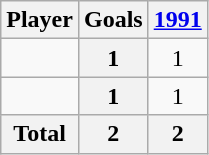<table class="wikitable sortable" style="text-align:center;">
<tr>
<th>Player</th>
<th>Goals</th>
<th><a href='#'>1991</a></th>
</tr>
<tr>
<td align="left"></td>
<th>1</th>
<td>1</td>
</tr>
<tr>
<td align="left"></td>
<th>1</th>
<td>1</td>
</tr>
<tr class="sortbottom">
<th>Total</th>
<th>2</th>
<th>2</th>
</tr>
</table>
